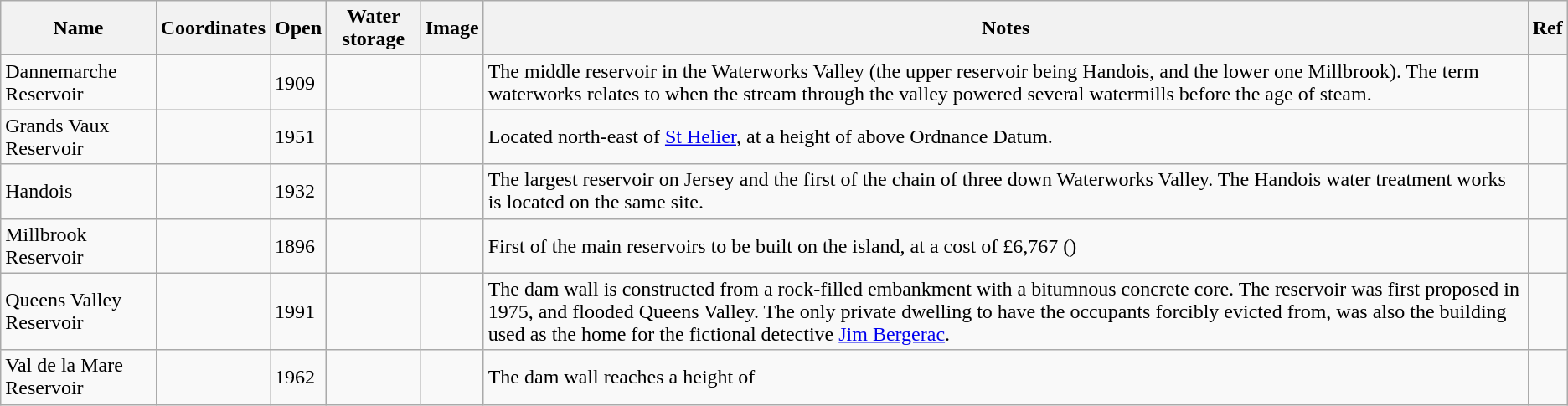<table class="wikitable">
<tr>
<th>Name</th>
<th>Coordinates</th>
<th>Open</th>
<th>Water storage</th>
<th>Image</th>
<th>Notes</th>
<th>Ref</th>
</tr>
<tr>
<td>Dannemarche Reservoir</td>
<td></td>
<td>1909</td>
<td></td>
<td></td>
<td>The middle reservoir in the Waterworks Valley (the upper reservoir being Handois, and the lower one Millbrook). The term waterworks relates to when the stream through the valley powered several watermills before the age of steam.</td>
<td></td>
</tr>
<tr>
<td>Grands Vaux Reservoir</td>
<td></td>
<td>1951</td>
<td></td>
<td></td>
<td>Located  north-east of <a href='#'>St Helier</a>, at a height of  above Ordnance Datum.</td>
<td></td>
</tr>
<tr>
<td>Handois</td>
<td></td>
<td>1932</td>
<td></td>
<td></td>
<td>The largest reservoir on Jersey and the first of the chain of three down Waterworks Valley. The Handois water treatment works is located on the same site.</td>
<td></td>
</tr>
<tr>
<td>Millbrook Reservoir</td>
<td></td>
<td>1896</td>
<td></td>
<td></td>
<td>First of the main reservoirs to be built on the island, at a cost of £6,767 ()</td>
<td></td>
</tr>
<tr>
<td>Queens Valley Reservoir</td>
<td></td>
<td>1991</td>
<td></td>
<td></td>
<td>The dam wall is constructed from a rock-filled embankment with a bitumnous concrete core. The reservoir was first proposed in 1975, and flooded Queens Valley. The only private dwelling to have the occupants forcibly evicted from, was also the building used as the home for the fictional detective <a href='#'>Jim Bergerac</a>.</td>
<td></td>
</tr>
<tr>
<td>Val de la Mare Reservoir</td>
<td></td>
<td>1962</td>
<td></td>
<td></td>
<td>The dam wall reaches a height of </td>
<td></td>
</tr>
</table>
